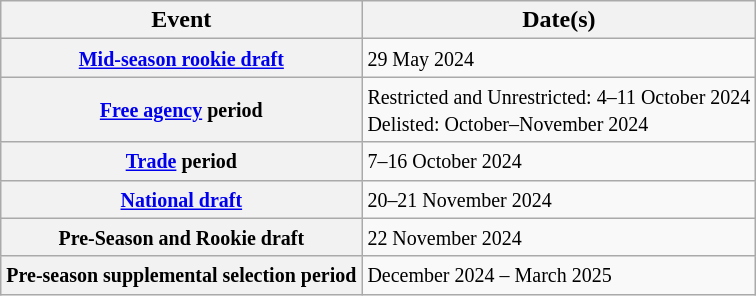<table class="wikitable plainrowheaders">
<tr>
<th scope="col">Event</th>
<th scope="col">Date(s)</th>
</tr>
<tr>
<th scope="row"><small><a href='#'>Mid-season rookie draft</a></small></th>
<td><small>29 May 2024</small></td>
</tr>
<tr>
<th scope="row"><small><a href='#'>Free agency</a> period</small></th>
<td><small>Restricted and Unrestricted: 4–11 October 2024<br> Delisted: October–November 2024</small></td>
</tr>
<tr>
<th scope="row"><small><a href='#'>Trade</a> period</small></th>
<td><small>7–16 October 2024</small></td>
</tr>
<tr>
<th scope="row"><small><a href='#'>National draft</a></small></th>
<td><small>20–21 November 2024</small></td>
</tr>
<tr>
<th scope="row"><small>Pre-Season and Rookie draft</small></th>
<td><small>22 November 2024</small></td>
</tr>
<tr>
<th scope="row"><small>Pre-season supplemental selection period</small></th>
<td><small>December 2024 – March 2025</small></td>
</tr>
</table>
